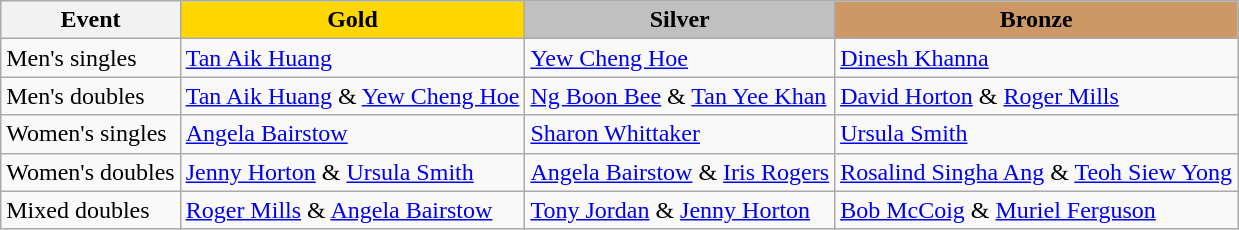<table class="wikitable">
<tr>
<th scope="col">Event</th>
<th scope="col" style="background-color:gold;">Gold</th>
<th scope="col" style="background-color:silver;">Silver</th>
<th scope="col" style="background-color:#cc9966;">Bronze</th>
</tr>
<tr>
<td>Men's singles</td>
<td><a href='#'>Tan Aik Huang</a> </td>
<td><a href='#'>Yew Cheng Hoe</a> </td>
<td><a href='#'>Dinesh Khanna</a> </td>
</tr>
<tr>
<td>Men's doubles</td>
<td><a href='#'>Tan Aik Huang</a> & <a href='#'>Yew Cheng Hoe</a> </td>
<td><a href='#'>Ng Boon Bee</a> & <a href='#'>Tan Yee Khan</a> </td>
<td><a href='#'>David Horton</a> & <a href='#'>Roger Mills</a> </td>
</tr>
<tr>
<td>Women's singles</td>
<td><a href='#'>Angela Bairstow</a> </td>
<td><a href='#'>Sharon Whittaker</a> </td>
<td><a href='#'>Ursula Smith</a> </td>
</tr>
<tr>
<td>Women's doubles</td>
<td><a href='#'>Jenny Horton</a> & <a href='#'>Ursula Smith</a> </td>
<td><a href='#'>Angela Bairstow</a> & <a href='#'>Iris Rogers</a> </td>
<td><a href='#'>Rosalind Singha Ang</a> & <a href='#'>Teoh Siew Yong</a> </td>
</tr>
<tr>
<td>Mixed doubles</td>
<td><a href='#'>Roger Mills</a> & <a href='#'>Angela Bairstow</a> </td>
<td><a href='#'>Tony Jordan</a> & <a href='#'>Jenny Horton</a> </td>
<td><a href='#'>Bob McCoig</a> & <a href='#'>Muriel Ferguson</a> </td>
</tr>
</table>
